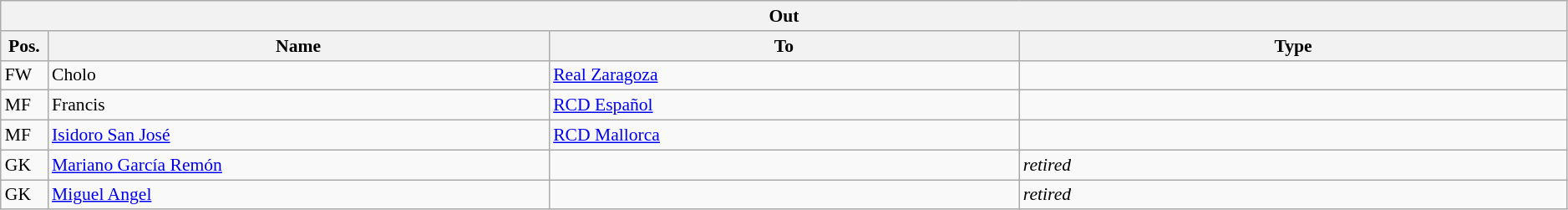<table class="wikitable" style="font-size:90%;width:99%;">
<tr>
<th colspan="4">Out</th>
</tr>
<tr>
<th width=3%>Pos.</th>
<th width=32%>Name</th>
<th width=30%>To</th>
<th width=35%>Type</th>
</tr>
<tr>
<td>FW</td>
<td>Cholo</td>
<td><a href='#'>Real Zaragoza</a></td>
<td></td>
</tr>
<tr>
<td>MF</td>
<td>Francis</td>
<td><a href='#'>RCD Español</a></td>
<td></td>
</tr>
<tr>
<td>MF</td>
<td><a href='#'>Isidoro San José</a></td>
<td><a href='#'>RCD Mallorca</a></td>
<td></td>
</tr>
<tr>
<td>GK</td>
<td><a href='#'>Mariano García Remón</a></td>
<td></td>
<td><em>retired</em></td>
</tr>
<tr>
<td>GK</td>
<td><a href='#'>Miguel Angel</a></td>
<td></td>
<td><em>retired</em></td>
</tr>
</table>
